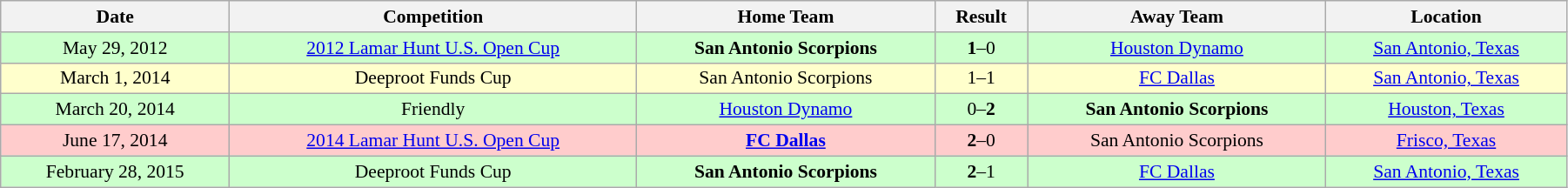<table class="wikitable"  style="width:95%; font-size:90%; text-align:center;">
<tr>
<th>Date</th>
<th>Competition</th>
<th>Home Team</th>
<th>Result</th>
<th>Away Team</th>
<th>Location</th>
</tr>
<tr style="background:#cfc;">
<td>May 29, 2012</td>
<td><a href='#'>2012 Lamar Hunt U.S. Open Cup</a></td>
<td><strong>San Antonio Scorpions</strong></td>
<td><strong>1</strong>–0</td>
<td><a href='#'>Houston Dynamo</a></td>
<td><a href='#'>San Antonio, Texas</a></td>
</tr>
<tr style="background:#ffc;">
<td>March 1, 2014</td>
<td>Deeproot Funds Cup</td>
<td>San Antonio Scorpions</td>
<td>1–1</td>
<td><a href='#'>FC Dallas</a></td>
<td><a href='#'>San Antonio, Texas</a></td>
</tr>
<tr style="background:#cfc;">
<td>March 20, 2014</td>
<td>Friendly</td>
<td><a href='#'>Houston Dynamo</a></td>
<td>0–<strong>2</strong></td>
<td><strong>San Antonio Scorpions</strong></td>
<td><a href='#'>Houston, Texas</a></td>
</tr>
<tr style="background:#fcc;">
<td>June 17, 2014</td>
<td><a href='#'>2014 Lamar Hunt U.S. Open Cup</a></td>
<td><strong><a href='#'>FC Dallas</a></strong></td>
<td><strong>2</strong>–0</td>
<td>San Antonio Scorpions</td>
<td><a href='#'>Frisco, Texas</a></td>
</tr>
<tr style="background:#cfc;">
<td>February 28, 2015</td>
<td>Deeproot Funds Cup</td>
<td><strong>San Antonio Scorpions</strong></td>
<td><strong>2</strong>–1</td>
<td><a href='#'>FC Dallas</a></td>
<td><a href='#'>San Antonio, Texas</a></td>
</tr>
</table>
